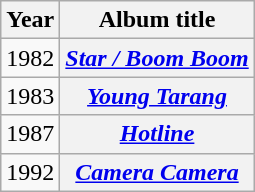<table class="wikitable sortable plainrowheaders">
<tr>
<th scope="col">Year</th>
<th scope="col">Album title</th>
</tr>
<tr>
<td>1982</td>
<th scope="row"><em><a href='#'>Star / Boom Boom</a></em></th>
</tr>
<tr>
<td>1983</td>
<th scope="row"><em><a href='#'>Young Tarang</a></em></th>
</tr>
<tr>
<td>1987</td>
<th scope="row"><em><a href='#'>Hotline</a></em></th>
</tr>
<tr>
<td>1992</td>
<th scope="row"><em><a href='#'>Camera Camera</a></em></th>
</tr>
</table>
